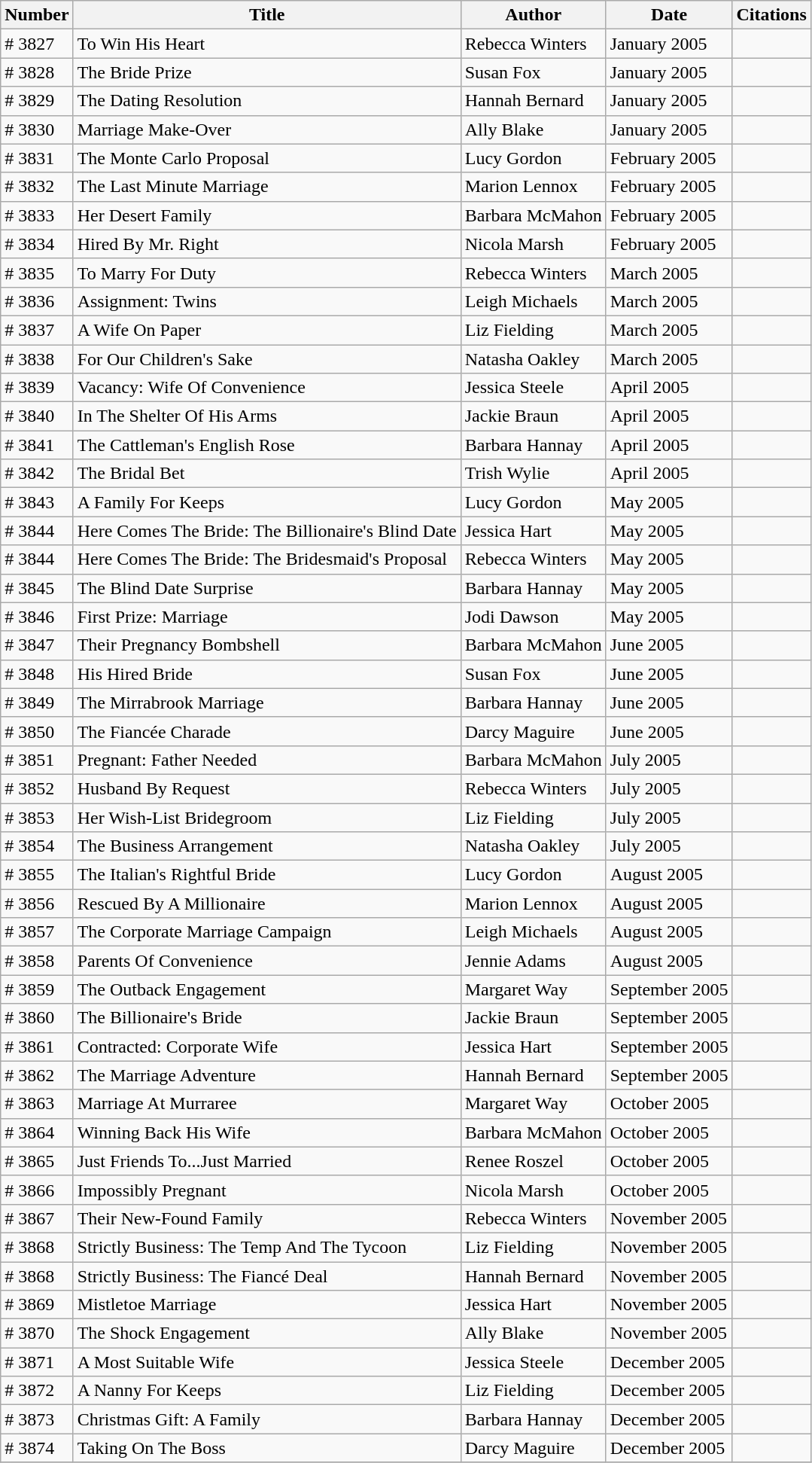<table class="wikitable sortable">
<tr>
<th>Number</th>
<th>Title</th>
<th>Author</th>
<th>Date</th>
<th>Citations</th>
</tr>
<tr>
<td># 3827</td>
<td>To Win His Heart</td>
<td>Rebecca Winters</td>
<td>January 2005</td>
<td></td>
</tr>
<tr>
<td># 3828</td>
<td>The Bride Prize</td>
<td>Susan Fox</td>
<td>January 2005</td>
<td></td>
</tr>
<tr>
<td># 3829</td>
<td>The Dating Resolution</td>
<td>Hannah Bernard</td>
<td>January 2005</td>
<td></td>
</tr>
<tr>
<td># 3830</td>
<td>Marriage Make-Over</td>
<td>Ally Blake</td>
<td>January 2005</td>
<td></td>
</tr>
<tr>
<td># 3831</td>
<td>The Monte Carlo Proposal</td>
<td>Lucy Gordon</td>
<td>February 2005</td>
<td></td>
</tr>
<tr>
<td># 3832</td>
<td>The Last Minute Marriage</td>
<td>Marion Lennox</td>
<td>February 2005</td>
<td></td>
</tr>
<tr>
<td># 3833</td>
<td>Her Desert Family</td>
<td>Barbara McMahon</td>
<td>February 2005</td>
<td></td>
</tr>
<tr>
<td># 3834</td>
<td>Hired By Mr. Right</td>
<td>Nicola Marsh</td>
<td>February 2005</td>
<td></td>
</tr>
<tr>
<td># 3835</td>
<td>To Marry For Duty</td>
<td>Rebecca Winters</td>
<td>March 2005</td>
<td></td>
</tr>
<tr>
<td># 3836</td>
<td>Assignment: Twins</td>
<td>Leigh Michaels</td>
<td>March 2005</td>
<td></td>
</tr>
<tr>
<td># 3837</td>
<td>A Wife On Paper</td>
<td>Liz Fielding</td>
<td>March 2005</td>
<td></td>
</tr>
<tr>
<td># 3838</td>
<td>For Our Children's Sake</td>
<td>Natasha Oakley</td>
<td>March 2005</td>
<td></td>
</tr>
<tr>
<td># 3839</td>
<td>Vacancy: Wife Of Convenience</td>
<td>Jessica Steele</td>
<td>April 2005</td>
<td></td>
</tr>
<tr>
<td># 3840</td>
<td>In The Shelter Of His Arms</td>
<td>Jackie Braun</td>
<td>April 2005</td>
<td></td>
</tr>
<tr>
<td># 3841</td>
<td>The Cattleman's English Rose</td>
<td>Barbara Hannay</td>
<td>April 2005</td>
<td></td>
</tr>
<tr>
<td># 3842</td>
<td>The Bridal Bet</td>
<td>Trish Wylie</td>
<td>April 2005</td>
<td></td>
</tr>
<tr>
<td># 3843</td>
<td>A Family For Keeps</td>
<td>Lucy Gordon</td>
<td>May 2005</td>
<td></td>
</tr>
<tr>
<td># 3844</td>
<td>Here Comes The Bride: The Billionaire's Blind Date</td>
<td>Jessica Hart</td>
<td>May 2005</td>
<td></td>
</tr>
<tr>
<td># 3844</td>
<td>Here Comes The Bride: The Bridesmaid's Proposal</td>
<td>Rebecca Winters</td>
<td>May 2005</td>
<td></td>
</tr>
<tr>
<td># 3845</td>
<td>The Blind Date Surprise</td>
<td>Barbara Hannay</td>
<td>May 2005</td>
<td></td>
</tr>
<tr>
<td># 3846</td>
<td>First Prize: Marriage</td>
<td>Jodi Dawson</td>
<td>May 2005</td>
<td></td>
</tr>
<tr>
<td># 3847</td>
<td>Their Pregnancy Bombshell</td>
<td>Barbara McMahon</td>
<td>June 2005</td>
<td></td>
</tr>
<tr>
<td># 3848</td>
<td>His Hired Bride</td>
<td>Susan Fox</td>
<td>June 2005</td>
<td></td>
</tr>
<tr>
<td># 3849</td>
<td>The Mirrabrook Marriage</td>
<td>Barbara Hannay</td>
<td>June 2005</td>
<td></td>
</tr>
<tr>
<td># 3850</td>
<td>The Fiancée Charade</td>
<td>Darcy Maguire</td>
<td>June 2005</td>
<td></td>
</tr>
<tr>
<td># 3851</td>
<td>Pregnant: Father Needed</td>
<td>Barbara McMahon</td>
<td>July 2005</td>
<td></td>
</tr>
<tr>
<td># 3852</td>
<td>Husband By Request</td>
<td>Rebecca Winters</td>
<td>July 2005</td>
<td></td>
</tr>
<tr>
<td># 3853</td>
<td>Her Wish-List Bridegroom</td>
<td>Liz Fielding</td>
<td>July 2005</td>
<td></td>
</tr>
<tr>
<td># 3854</td>
<td>The Business Arrangement</td>
<td>Natasha Oakley</td>
<td>July 2005</td>
<td></td>
</tr>
<tr>
<td># 3855</td>
<td>The Italian's Rightful Bride</td>
<td>Lucy Gordon</td>
<td>August 2005</td>
<td></td>
</tr>
<tr>
<td># 3856</td>
<td>Rescued By A Millionaire</td>
<td>Marion Lennox</td>
<td>August 2005</td>
<td></td>
</tr>
<tr>
<td># 3857</td>
<td>The Corporate Marriage Campaign</td>
<td>Leigh Michaels</td>
<td>August 2005</td>
<td></td>
</tr>
<tr>
<td># 3858</td>
<td>Parents Of Convenience</td>
<td>Jennie Adams</td>
<td>August 2005</td>
<td></td>
</tr>
<tr>
<td># 3859</td>
<td>The Outback Engagement</td>
<td>Margaret Way</td>
<td>September 2005</td>
<td></td>
</tr>
<tr>
<td># 3860</td>
<td>The Billionaire's Bride</td>
<td>Jackie Braun</td>
<td>September 2005</td>
<td></td>
</tr>
<tr>
<td># 3861</td>
<td>Contracted: Corporate Wife</td>
<td>Jessica Hart</td>
<td>September 2005</td>
<td></td>
</tr>
<tr>
<td># 3862</td>
<td>The Marriage Adventure</td>
<td>Hannah Bernard</td>
<td>September 2005</td>
<td></td>
</tr>
<tr>
<td># 3863</td>
<td>Marriage At Murraree</td>
<td>Margaret Way</td>
<td>October 2005</td>
<td></td>
</tr>
<tr>
<td># 3864</td>
<td>Winning Back His Wife</td>
<td>Barbara McMahon</td>
<td>October 2005</td>
<td></td>
</tr>
<tr>
<td># 3865</td>
<td>Just Friends To...Just Married</td>
<td>Renee Roszel</td>
<td>October 2005</td>
<td></td>
</tr>
<tr>
<td># 3866</td>
<td>Impossibly Pregnant</td>
<td>Nicola Marsh</td>
<td>October 2005</td>
<td></td>
</tr>
<tr>
<td># 3867</td>
<td>Their New-Found Family</td>
<td>Rebecca Winters</td>
<td>November 2005</td>
<td></td>
</tr>
<tr>
<td># 3868</td>
<td>Strictly Business: The Temp And The Tycoon</td>
<td>Liz Fielding</td>
<td>November 2005</td>
<td></td>
</tr>
<tr>
<td># 3868</td>
<td>Strictly Business: The Fiancé Deal</td>
<td>Hannah Bernard</td>
<td>November 2005</td>
<td></td>
</tr>
<tr>
<td># 3869</td>
<td>Mistletoe Marriage</td>
<td>Jessica Hart</td>
<td>November 2005</td>
<td></td>
</tr>
<tr>
<td># 3870</td>
<td>The Shock Engagement</td>
<td>Ally Blake</td>
<td>November 2005</td>
<td></td>
</tr>
<tr>
<td># 3871</td>
<td>A Most Suitable Wife</td>
<td>Jessica Steele</td>
<td>December 2005</td>
<td></td>
</tr>
<tr>
<td># 3872</td>
<td>A Nanny For Keeps</td>
<td>Liz Fielding</td>
<td>December 2005</td>
<td></td>
</tr>
<tr>
<td># 3873</td>
<td>Christmas Gift: A Family</td>
<td>Barbara Hannay</td>
<td>December 2005</td>
<td></td>
</tr>
<tr>
<td># 3874</td>
<td>Taking On The Boss</td>
<td>Darcy Maguire</td>
<td>December 2005</td>
<td></td>
</tr>
<tr>
</tr>
</table>
